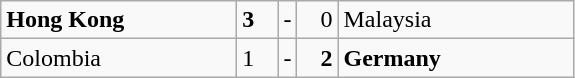<table class="wikitable">
<tr>
<td width=150> <strong>Hong Kong</strong></td>
<td style="width:20px; text-align:left;"><strong>3</strong></td>
<td>-</td>
<td style="width:20px; text-align:right;">0</td>
<td width=150> Malaysia</td>
</tr>
<tr>
<td> Colombia</td>
<td style="text-align:left;">1</td>
<td>-</td>
<td style="text-align:right;"><strong>2</strong></td>
<td> <strong>Germany</strong></td>
</tr>
</table>
